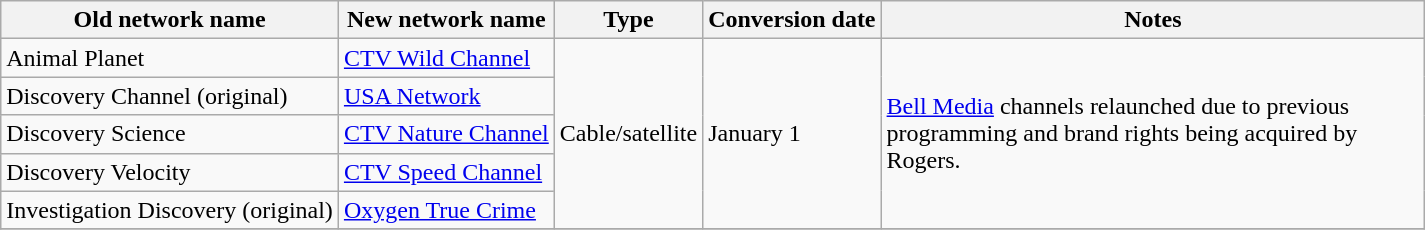<table class="wikitable">
<tr>
<th>Old network name</th>
<th>New network name</th>
<th>Type</th>
<th>Conversion date</th>
<th>Notes</th>
</tr>
<tr>
<td>Animal Planet</td>
<td><a href='#'>CTV Wild Channel</a></td>
<td rowspan=5>Cable/satellite</td>
<td rowspan=5>January 1</td>
<td rowspan=5 style="max-width: 355px;"><a href='#'>Bell Media</a> channels relaunched due to previous programming and brand rights being acquired by Rogers.</td>
</tr>
<tr>
<td>Discovery Channel (original)</td>
<td><a href='#'>USA Network</a></td>
</tr>
<tr>
<td>Discovery Science</td>
<td><a href='#'>CTV Nature Channel</a></td>
</tr>
<tr>
<td>Discovery Velocity</td>
<td><a href='#'>CTV Speed Channel</a></td>
</tr>
<tr>
<td>Investigation Discovery (original)</td>
<td><a href='#'>Oxygen True Crime</a></td>
</tr>
<tr>
</tr>
</table>
